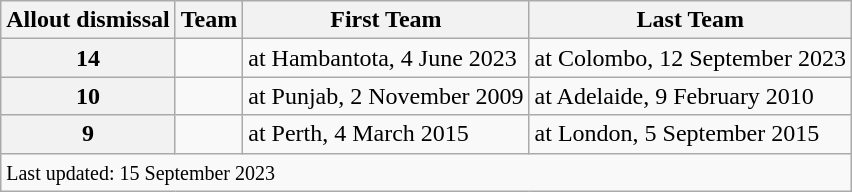<table class="wikitable plainrowheaders sortable">
<tr>
<th>Allout dismissal</th>
<th>Team</th>
<th>First Team</th>
<th>Last Team</th>
</tr>
<tr>
<th>14</th>
<td></td>
<td> at Hambantota, 4 June 2023</td>
<td> at Colombo, 12 September 2023</td>
</tr>
<tr>
<th>10</th>
<td></td>
<td> at Punjab, 2 November 2009</td>
<td> at Adelaide, 9 February 2010</td>
</tr>
<tr>
<th>9</th>
<td></td>
<td> at Perth, 4 March 2015</td>
<td> at London, 5 September 2015</td>
</tr>
<tr>
<td colspan="4"><small>Last updated: 15 September 2023</small></td>
</tr>
</table>
